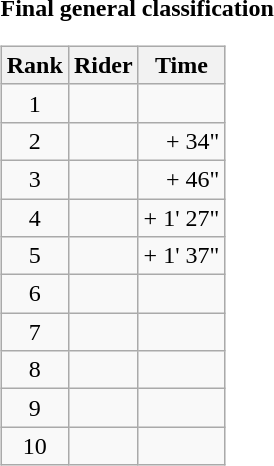<table>
<tr>
<td><strong>Final general classification</strong><br><table class="wikitable">
<tr>
<th scope="col">Rank</th>
<th scope="col">Rider</th>
<th scope="col">Time</th>
</tr>
<tr>
<td style="text-align:center;">1</td>
<td></td>
<td style="text-align:right;"></td>
</tr>
<tr>
<td style="text-align:center;">2</td>
<td></td>
<td style="text-align:right;">+ 34"</td>
</tr>
<tr>
<td style="text-align:center;">3</td>
<td></td>
<td style="text-align:right;">+ 46"</td>
</tr>
<tr>
<td style="text-align:center;">4</td>
<td></td>
<td style="text-align:right;">+ 1' 27"</td>
</tr>
<tr>
<td style="text-align:center;">5</td>
<td></td>
<td style="text-align:right;">+ 1' 37"</td>
</tr>
<tr>
<td style="text-align:center;">6</td>
<td></td>
<td style="text-align:right;"></td>
</tr>
<tr>
<td style="text-align:center;">7</td>
<td></td>
<td style="text-align:right;"></td>
</tr>
<tr>
<td style="text-align:center;">8</td>
<td></td>
<td style="text-align:right;"></td>
</tr>
<tr>
<td style="text-align:center;">9</td>
<td></td>
<td style="text-align:right;"></td>
</tr>
<tr>
<td style="text-align:center;">10</td>
<td></td>
<td style="text-align:right;"></td>
</tr>
</table>
</td>
</tr>
</table>
